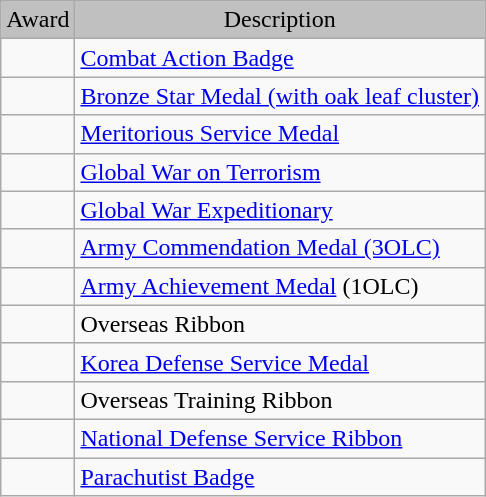<table class="wikitable">
<tr>
<td style="background:silver;" align="center">Award</td>
<td style="background:silver;" align="center">Description</td>
</tr>
<tr>
<td></td>
<td><a href='#'>Combat Action Badge</a></td>
</tr>
<tr>
<td></td>
<td><a href='#'>Bronze Star Medal (with oak leaf cluster)</a></td>
</tr>
<tr>
<td></td>
<td><a href='#'>Meritorious Service Medal</a></td>
</tr>
<tr>
<td></td>
<td><a href='#'>Global War on Terrorism</a></td>
</tr>
<tr>
<td></td>
<td><a href='#'>Global War Expeditionary</a></td>
</tr>
<tr>
<td></td>
<td><a href='#'>Army Commendation Medal (3OLC)</a></td>
</tr>
<tr>
<td></td>
<td><a href='#'>Army Achievement Medal</a> (1OLC)</td>
</tr>
<tr>
<td></td>
<td>Overseas Ribbon</td>
</tr>
<tr>
<td></td>
<td><a href='#'>Korea Defense Service Medal</a></td>
</tr>
<tr>
<td></td>
<td>Overseas Training Ribbon</td>
</tr>
<tr>
<td></td>
<td><a href='#'>National Defense Service Ribbon</a></td>
</tr>
<tr>
<td></td>
<td><a href='#'>Parachutist Badge</a></td>
</tr>
</table>
